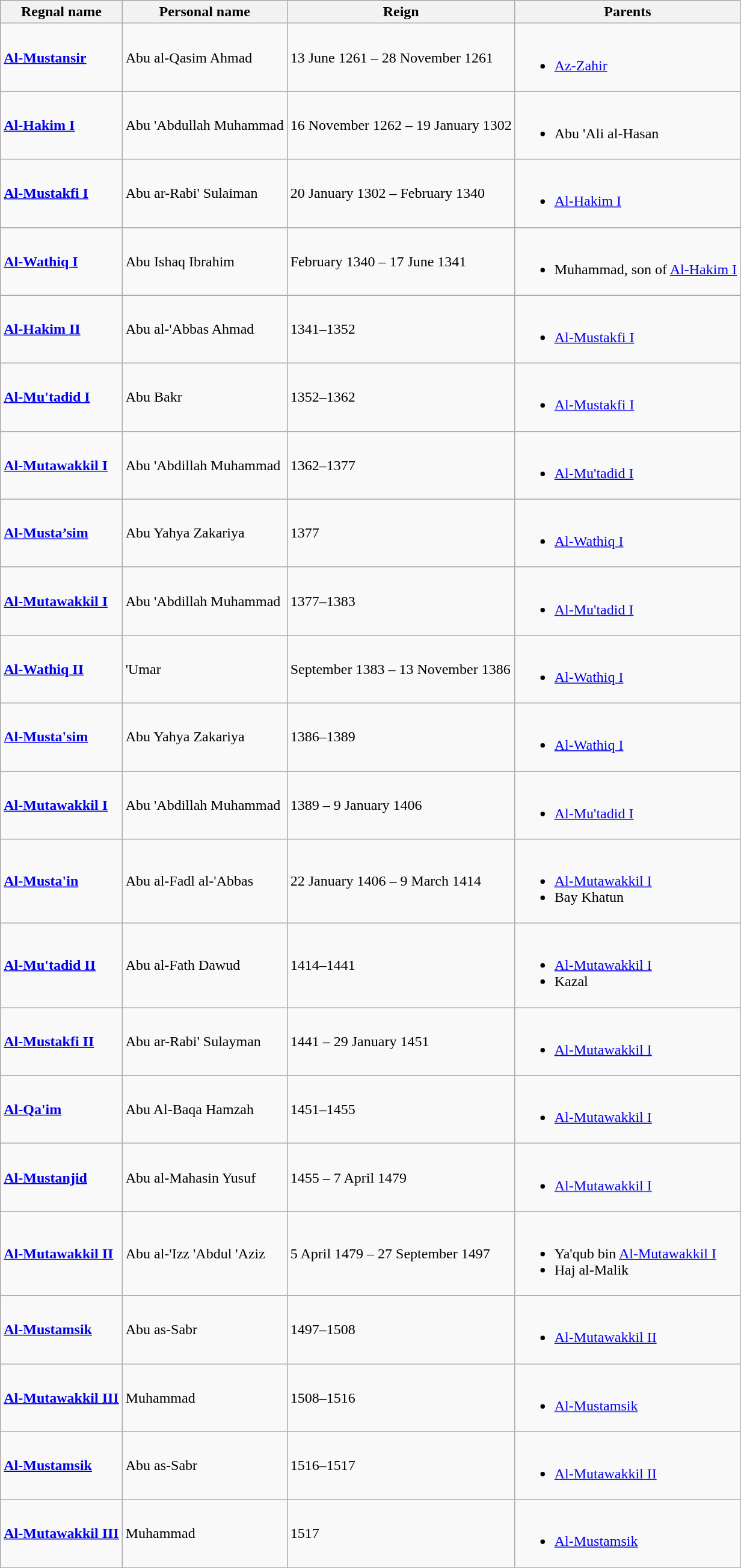<table class="wikitable">
<tr>
<th>Regnal name</th>
<th>Personal name</th>
<th>Reign</th>
<th>Parents</th>
</tr>
<tr>
<td><a href='#'><strong>Al-Mustansir</strong></a></td>
<td>Abu al-Qasim Ahmad</td>
<td>13 June 1261 – 28 November 1261</td>
<td><br><ul><li><a href='#'>Az-Zahir</a></li></ul></td>
</tr>
<tr>
<td><a href='#'><strong>Al-Hakim I</strong></a></td>
<td>Abu 'Abdullah Muhammad</td>
<td>16 November 1262 – 19 January 1302</td>
<td><br><ul><li>Abu 'Ali al-Hasan</li></ul></td>
</tr>
<tr>
<td><a href='#'><strong>Al-Mustakfi I</strong></a></td>
<td>Abu ar-Rabi' Sulaiman</td>
<td>20 January 1302 – February 1340</td>
<td><br><ul><li><a href='#'>Al-Hakim I</a></li></ul></td>
</tr>
<tr>
<td><strong><a href='#'>Al-Wathiq I</a></strong></td>
<td>Abu Ishaq Ibrahim</td>
<td>February 1340 – 17 June 1341</td>
<td><br><ul><li>Muhammad, son of <a href='#'>Al-Hakim I</a></li></ul></td>
</tr>
<tr>
<td><strong><a href='#'>Al-Hakim II</a></strong></td>
<td>Abu al-'Abbas Ahmad</td>
<td>1341–1352</td>
<td><br><ul><li><a href='#'>Al-Mustakfi I</a></li></ul></td>
</tr>
<tr>
<td><strong><a href='#'>Al-Mu'tadid I</a></strong></td>
<td>Abu Bakr</td>
<td>1352–1362</td>
<td><br><ul><li><a href='#'>Al-Mustakfi I</a></li></ul></td>
</tr>
<tr>
<td><strong><a href='#'>Al-Mutawakkil I</a></strong></td>
<td>Abu 'Abdillah Muhammad</td>
<td>1362–1377</td>
<td><br><ul><li><a href='#'>Al-Mu'tadid I</a></li></ul></td>
</tr>
<tr>
<td><a href='#'><strong>Al-Musta’sim</strong></a></td>
<td>Abu Yahya Zakariya</td>
<td>1377</td>
<td><br><ul><li><a href='#'>Al-Wathiq I</a></li></ul></td>
</tr>
<tr>
<td><strong><a href='#'>Al-Mutawakkil I</a></strong></td>
<td>Abu 'Abdillah Muhammad</td>
<td>1377–1383</td>
<td><br><ul><li><a href='#'>Al-Mu'tadid I</a></li></ul></td>
</tr>
<tr>
<td><strong><a href='#'>Al-Wathiq II</a></strong></td>
<td>'Umar</td>
<td>September 1383 – 13 November 1386</td>
<td><br><ul><li><a href='#'>Al-Wathiq I</a></li></ul></td>
</tr>
<tr>
<td><a href='#'><strong>Al-Musta'sim</strong></a></td>
<td>Abu Yahya Zakariya</td>
<td>1386–1389</td>
<td><br><ul><li><a href='#'>Al-Wathiq I</a></li></ul></td>
</tr>
<tr>
<td><strong><a href='#'>Al-Mutawakkil I</a></strong></td>
<td>Abu 'Abdillah Muhammad</td>
<td>1389 – 9 January 1406</td>
<td><br><ul><li><a href='#'>Al-Mu'tadid I</a></li></ul></td>
</tr>
<tr>
<td><a href='#'><strong>Al-Musta'in</strong></a></td>
<td>Abu al-Fadl al-'Abbas</td>
<td>22 January 1406 – 9 March 1414</td>
<td><br><ul><li><a href='#'>Al-Mutawakkil I</a></li><li>Bay Khatun</li></ul></td>
</tr>
<tr>
<td><strong><a href='#'>Al-Mu'tadid II</a></strong></td>
<td>Abu al-Fath Dawud</td>
<td>1414–1441</td>
<td><br><ul><li><a href='#'>Al-Mutawakkil I</a></li><li>Kazal</li></ul></td>
</tr>
<tr>
<td><strong><a href='#'>Al-Mustakfi II</a></strong></td>
<td>Abu ar-Rabi' Sulayman</td>
<td>1441 – 29 January 1451</td>
<td><br><ul><li><a href='#'>Al-Mutawakkil I</a></li></ul></td>
</tr>
<tr>
<td><a href='#'><strong>Al-Qa'im</strong></a></td>
<td>Abu Al-Baqa Hamzah</td>
<td>1451–1455</td>
<td><br><ul><li><a href='#'>Al-Mutawakkil I</a></li></ul></td>
</tr>
<tr>
<td><a href='#'><strong>Al-Mustanjid</strong></a></td>
<td>Abu al-Mahasin Yusuf</td>
<td>1455 – 7 April 1479</td>
<td><br><ul><li><a href='#'>Al-Mutawakkil I</a></li></ul></td>
</tr>
<tr>
<td><strong><a href='#'>Al-Mutawakkil II</a></strong></td>
<td>Abu al-'Izz 'Abdul 'Aziz</td>
<td>5 April 1479 – 27 September 1497</td>
<td><br><ul><li>Ya'qub bin <a href='#'>Al-Mutawakkil I</a></li><li>Haj al-Malik</li></ul></td>
</tr>
<tr>
<td><strong><a href='#'>Al-Mustamsik</a></strong></td>
<td>Abu as-Sabr</td>
<td>1497–1508</td>
<td><br><ul><li><a href='#'>Al-Mutawakkil II</a></li></ul></td>
</tr>
<tr>
<td><strong><a href='#'>Al-Mutawakkil III</a></strong></td>
<td>Muhammad</td>
<td>1508–1516</td>
<td><br><ul><li><a href='#'>Al-Mustamsik</a></li></ul></td>
</tr>
<tr>
<td><strong><a href='#'>Al-Mustamsik</a></strong></td>
<td>Abu as-Sabr</td>
<td>1516–1517</td>
<td><br><ul><li><a href='#'>Al-Mutawakkil II</a></li></ul></td>
</tr>
<tr>
<td><strong><a href='#'>Al-Mutawakkil III</a></strong></td>
<td>Muhammad</td>
<td>1517</td>
<td><br><ul><li><a href='#'>Al-Mustamsik</a></li></ul></td>
</tr>
</table>
